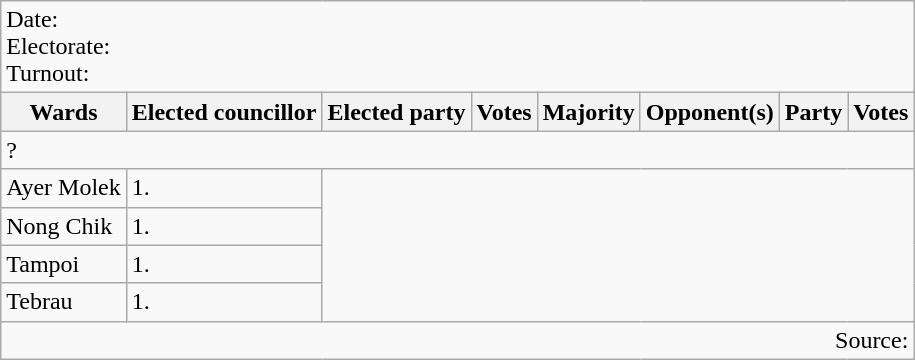<table class=wikitable>
<tr>
<td colspan=8>Date: <br>Electorate: <br>Turnout:</td>
</tr>
<tr>
<th>Wards</th>
<th>Elected councillor</th>
<th>Elected party</th>
<th>Votes</th>
<th>Majority</th>
<th>Opponent(s)</th>
<th>Party</th>
<th>Votes</th>
</tr>
<tr>
<td colspan=8>?</td>
</tr>
<tr>
<td>Ayer Molek</td>
<td>1.</td>
</tr>
<tr>
<td>Nong Chik</td>
<td>1.</td>
</tr>
<tr>
<td>Tampoi</td>
<td>1.</td>
</tr>
<tr>
<td>Tebrau</td>
<td>1.</td>
</tr>
<tr>
<td colspan=8 align=right>Source:</td>
</tr>
</table>
